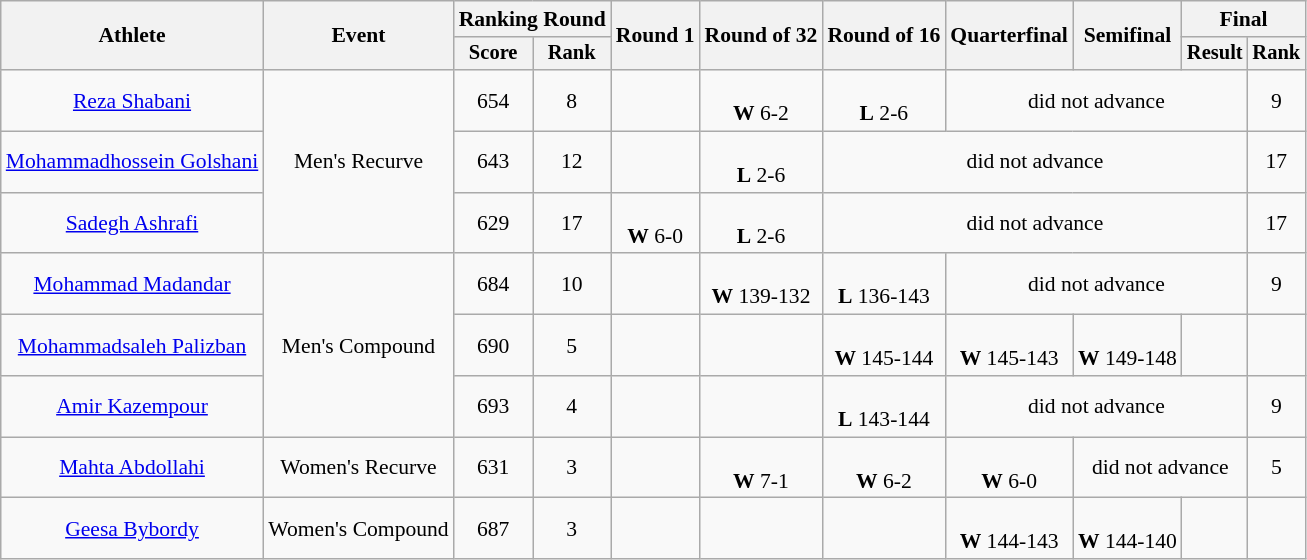<table class=wikitable style=font-size:90%;text-align:center>
<tr>
<th rowspan=2>Athlete</th>
<th rowspan=2>Event</th>
<th colspan=2>Ranking Round</th>
<th rowspan=2>Round 1</th>
<th rowspan=2>Round of 32</th>
<th rowspan=2>Round of 16</th>
<th rowspan=2>Quarterfinal</th>
<th rowspan=2>Semifinal</th>
<th colspan=2>Final</th>
</tr>
<tr style=font-size:95%>
<th>Score</th>
<th>Rank</th>
<th>Result</th>
<th>Rank</th>
</tr>
<tr>
<td><a href='#'>Reza Shabani</a></td>
<td rowspan=3>Men's Recurve</td>
<td>654</td>
<td>8</td>
<td></td>
<td><br><strong>W</strong> 6-2</td>
<td><br><strong>L</strong> 2-6</td>
<td colspan=3>did not advance</td>
<td>9</td>
</tr>
<tr>
<td><a href='#'>Mohammadhossein Golshani</a></td>
<td>643</td>
<td>12</td>
<td></td>
<td><br><strong>L</strong> 2-6</td>
<td colspan=4>did not advance</td>
<td>17</td>
</tr>
<tr>
<td><a href='#'>Sadegh Ashrafi</a></td>
<td>629</td>
<td>17</td>
<td><br><strong>W</strong> 6-0</td>
<td><br><strong>L</strong> 2-6</td>
<td colspan=4>did not advance</td>
<td>17</td>
</tr>
<tr>
<td><a href='#'>Mohammad Madandar</a></td>
<td rowspan=3>Men's Compound</td>
<td>684</td>
<td>10</td>
<td></td>
<td><br><strong>W</strong> 139-132</td>
<td><br><strong>L</strong> 136-143</td>
<td colspan=3>did not advance</td>
<td>9</td>
</tr>
<tr>
<td><a href='#'>Mohammadsaleh Palizban</a></td>
<td>690</td>
<td>5</td>
<td></td>
<td></td>
<td><br><strong>W</strong> 145-144</td>
<td><br><strong>W</strong> 145-143</td>
<td><br><strong>W</strong> 149-148</td>
<td><br></td>
<td></td>
</tr>
<tr>
<td><a href='#'>Amir Kazempour</a></td>
<td>693</td>
<td>4</td>
<td></td>
<td></td>
<td><br><strong>L</strong> 143-144</td>
<td colspan=3>did not advance</td>
<td>9</td>
</tr>
<tr>
<td><a href='#'>Mahta Abdollahi</a></td>
<td>Women's Recurve</td>
<td>631</td>
<td>3</td>
<td></td>
<td><br><strong>W</strong> 7-1</td>
<td><br><strong>W</strong> 6-2</td>
<td><br><strong>W</strong> 6-0</td>
<td colspan=2>did not advance</td>
<td>5</td>
</tr>
<tr>
<td><a href='#'>Geesa Bybordy</a></td>
<td>Women's Compound</td>
<td>687</td>
<td>3</td>
<td></td>
<td></td>
<td></td>
<td><br><strong>W</strong> 144-143</td>
<td><br><strong>W</strong> 144-140</td>
<td><br></td>
<td></td>
</tr>
</table>
